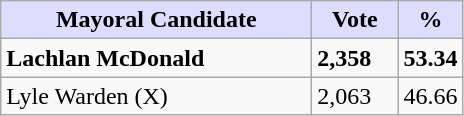<table class="wikitable">
<tr>
<th style="background:#ddf; width:200px;">Mayoral Candidate</th>
<th style="background:#ddf; width:50px;">Vote</th>
<th style="background:#ddf; width:30px;">%</th>
</tr>
<tr>
<td><strong>Lachlan McDonald</strong></td>
<td><strong>2,358</strong></td>
<td><strong>53.34</strong></td>
</tr>
<tr>
<td>Lyle Warden (X)</td>
<td>2,063</td>
<td>46.66</td>
</tr>
</table>
